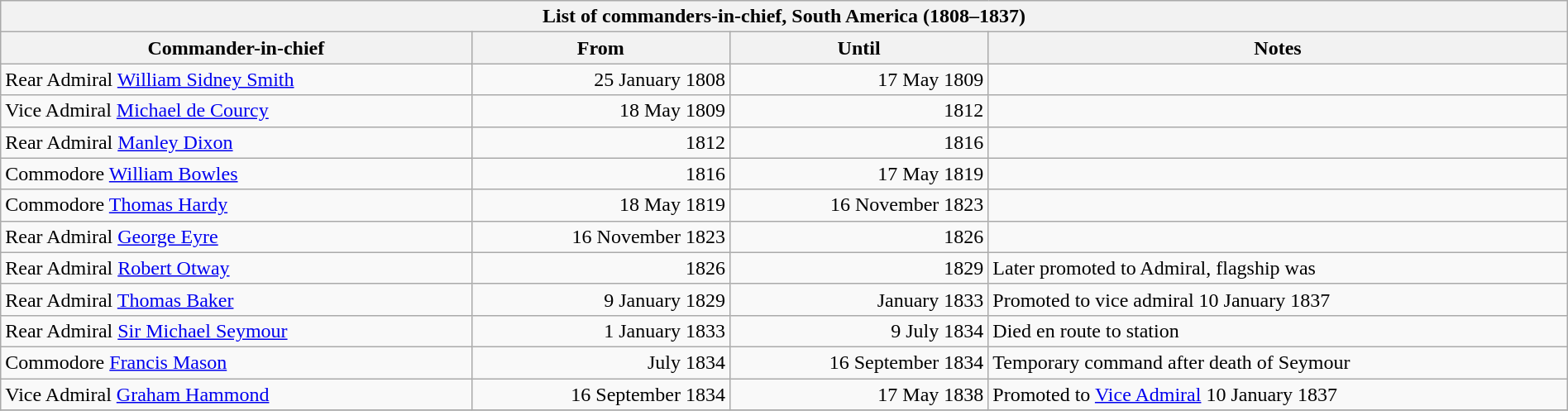<table class="wikitable" style="width:100%;">
<tr>
<th colspan="4">List of commanders-in-chief, South America (1808–1837)</th>
</tr>
<tr>
<th>Commander-in-chief</th>
<th>From</th>
<th>Until</th>
<th>Notes</th>
</tr>
<tr>
<td>Rear Admiral <a href='#'>William Sidney Smith</a></td>
<td style="text-align:right;">25 January 1808</td>
<td style="text-align:right;">17 May 1809</td>
<td></td>
</tr>
<tr>
<td>Vice Admiral <a href='#'>Michael de Courcy</a></td>
<td style="text-align:right;">18 May 1809</td>
<td style="text-align:right;">1812</td>
<td></td>
</tr>
<tr>
<td>Rear Admiral <a href='#'>Manley Dixon</a></td>
<td style="text-align:right;">1812</td>
<td style="text-align:right;">1816</td>
<td></td>
</tr>
<tr>
<td>Commodore <a href='#'>William Bowles</a></td>
<td style="text-align:right;">1816</td>
<td style="text-align:right;">17 May 1819</td>
<td></td>
</tr>
<tr>
<td>Commodore <a href='#'>Thomas Hardy</a></td>
<td style="text-align:right;">18 May 1819</td>
<td style="text-align:right;">16 November 1823</td>
<td></td>
</tr>
<tr>
<td>Rear Admiral <a href='#'>George Eyre</a></td>
<td style="text-align:right;">16 November 1823</td>
<td style="text-align:right;">1826</td>
<td></td>
</tr>
<tr>
<td>Rear Admiral <a href='#'>Robert Otway</a></td>
<td style="text-align:right;">1826</td>
<td style="text-align:right;">1829</td>
<td>Later promoted to Admiral, flagship was </td>
</tr>
<tr>
<td>Rear Admiral <a href='#'>Thomas Baker</a></td>
<td style="text-align:right;">9 January 1829</td>
<td style="text-align:right;">January 1833</td>
<td>Promoted to vice admiral 10 January 1837</td>
</tr>
<tr>
<td>Rear Admiral <a href='#'>Sir Michael Seymour</a></td>
<td style="text-align:right;">1 January 1833</td>
<td style="text-align:right;">9 July 1834</td>
<td>Died en route to station</td>
</tr>
<tr>
<td>Commodore <a href='#'>Francis Mason</a></td>
<td style="text-align:right;">July 1834</td>
<td style="text-align:right;">16 September 1834</td>
<td>Temporary command after death of Seymour</td>
</tr>
<tr>
<td>Vice Admiral <a href='#'>Graham Hammond</a></td>
<td style="text-align:right;">16 September 1834</td>
<td style="text-align:right;">17 May 1838</td>
<td>Promoted to <a href='#'>Vice Admiral</a> 10 January 1837</td>
</tr>
<tr>
</tr>
</table>
